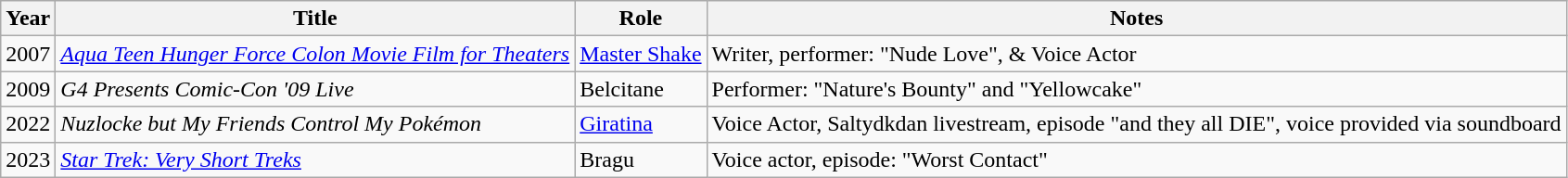<table class="wikitable sortable">
<tr>
<th>Year</th>
<th>Title</th>
<th>Role</th>
<th class="unsortable">Notes</th>
</tr>
<tr>
<td>2007</td>
<td><em><a href='#'>Aqua Teen Hunger Force Colon Movie Film for Theaters</a></em></td>
<td><a href='#'>Master Shake</a></td>
<td>Writer, performer: "Nude Love", & Voice Actor</td>
</tr>
<tr>
<td>2009</td>
<td><em>G4 Presents Comic-Con '09 Live</em></td>
<td>Belcitane</td>
<td>Performer: "Nature's Bounty" and "Yellowcake"</td>
</tr>
<tr>
<td>2022</td>
<td><em>Nuzlocke but My Friends Control My Pokémon</em></td>
<td><a href='#'>Giratina</a></td>
<td>Voice Actor, Saltydkdan livestream, episode "and they all DIE", voice provided via soundboard</td>
</tr>
<tr>
<td>2023</td>
<td><em><a href='#'>Star Trek: Very Short Treks</a></em></td>
<td>Bragu</td>
<td>Voice actor, episode: "Worst Contact"</td>
</tr>
</table>
